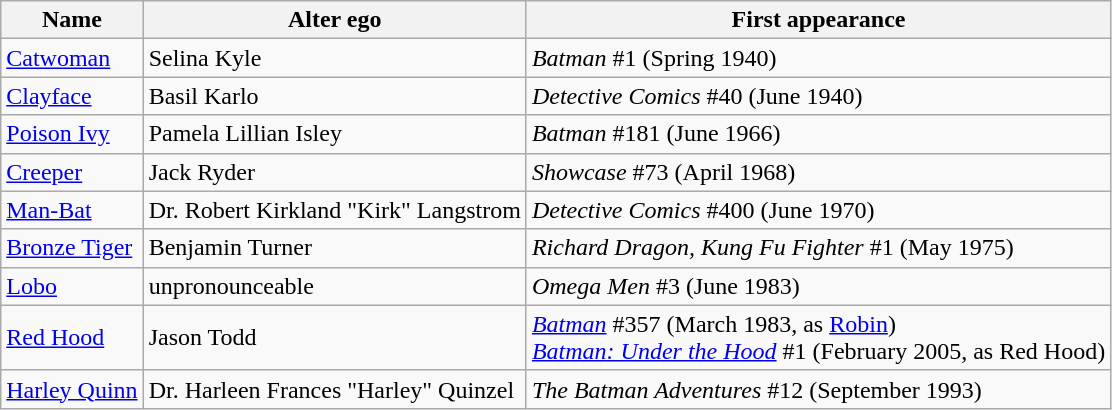<table class=wikitable>
<tr>
<th>Name</th>
<th>Alter ego</th>
<th>First appearance</th>
</tr>
<tr>
<td><a href='#'>Catwoman</a></td>
<td>Selina Kyle</td>
<td><em>Batman</em> #1 (Spring 1940)</td>
</tr>
<tr>
<td><a href='#'>Clayface</a></td>
<td>Basil Karlo</td>
<td><em>Detective Comics</em> #40 (June 1940)</td>
</tr>
<tr>
<td><a href='#'>Poison Ivy</a></td>
<td>Pamela Lillian Isley</td>
<td><em>Batman</em> #181 (June 1966)</td>
</tr>
<tr>
<td><a href='#'>Creeper</a></td>
<td>Jack Ryder</td>
<td><em>Showcase</em> #73 (April 1968)</td>
</tr>
<tr>
<td><a href='#'>Man-Bat</a></td>
<td>Dr. Robert Kirkland "Kirk" Langstrom</td>
<td><em>Detective Comics</em> #400 (June 1970)</td>
</tr>
<tr>
<td><a href='#'>Bronze Tiger</a></td>
<td>Benjamin Turner</td>
<td><em>Richard Dragon, Kung Fu Fighter</em> #1 (May 1975)</td>
</tr>
<tr>
<td><a href='#'>Lobo</a></td>
<td>unpronounceable</td>
<td><em>Omega Men</em> #3 (June 1983)</td>
</tr>
<tr>
<td><a href='#'>Red Hood</a></td>
<td>Jason Todd</td>
<td><em><a href='#'>Batman</a></em> #357 (March 1983, as <a href='#'>Robin</a>)<br><em><a href='#'>Batman: Under the Hood</a></em> #1 (February 2005, as Red Hood)</td>
</tr>
<tr>
<td><a href='#'>Harley Quinn</a></td>
<td>Dr. Harleen Frances "Harley" Quinzel</td>
<td><em>The Batman Adventures</em> #12 (September 1993)</td>
</tr>
</table>
